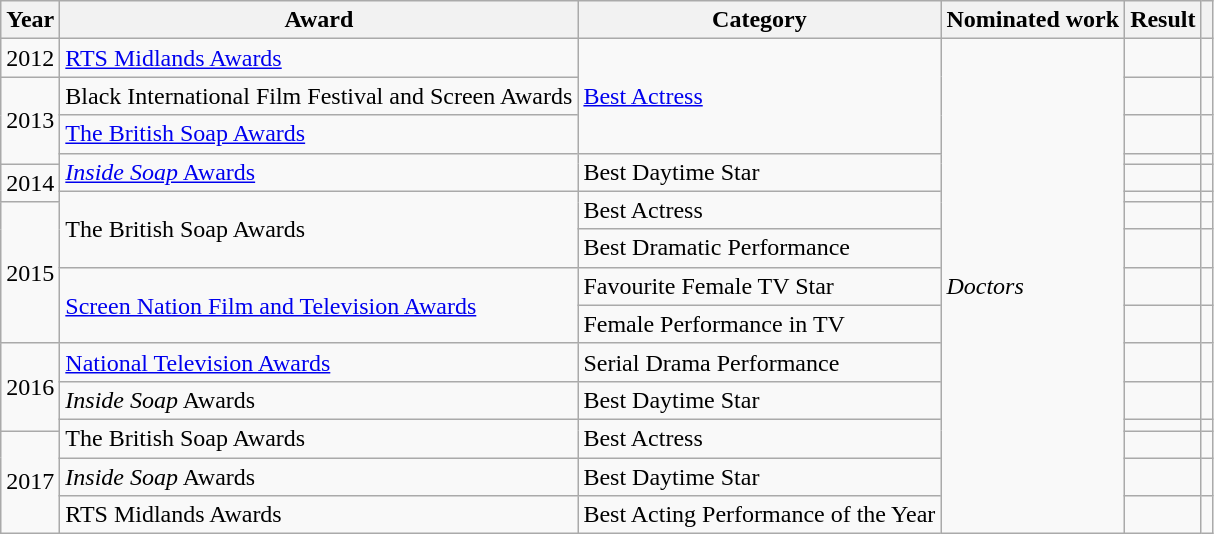<table class="wikitable unsortable">
<tr>
<th>Year</th>
<th>Award</th>
<th>Category</th>
<th>Nominated work</th>
<th>Result</th>
<th></th>
</tr>
<tr>
<td>2012</td>
<td><a href='#'>RTS Midlands Awards</a></td>
<td rowspan="3"><a href='#'>Best Actress</a></td>
<td rowspan="16"><em>Doctors</em></td>
<td></td>
<td align="center"></td>
</tr>
<tr>
<td rowspan="3">2013</td>
<td>Black International Film Festival and Screen Awards</td>
<td></td>
<td align="center"></td>
</tr>
<tr>
<td><a href='#'>The British Soap Awards</a></td>
<td></td>
<td align="center"></td>
</tr>
<tr>
<td rowspan="2"><a href='#'><em>Inside Soap</em> Awards</a></td>
<td rowspan="2">Best Daytime Star</td>
<td></td>
<td align="center"></td>
</tr>
<tr>
<td rowspan="2">2014</td>
<td></td>
<td align="center"></td>
</tr>
<tr>
<td rowspan="3">The British Soap Awards</td>
<td rowspan="2">Best Actress</td>
<td></td>
<td align="center"></td>
</tr>
<tr>
<td rowspan="4">2015</td>
<td></td>
<td align="center"></td>
</tr>
<tr>
<td>Best Dramatic Performance</td>
<td></td>
<td align="center"></td>
</tr>
<tr>
<td rowspan="2"><a href='#'>Screen Nation Film and Television Awards</a></td>
<td>Favourite Female TV Star</td>
<td></td>
<td align="center"></td>
</tr>
<tr>
<td>Female Performance in TV</td>
<td></td>
<td align="center"></td>
</tr>
<tr>
<td rowspan="3">2016</td>
<td><a href='#'>National Television Awards</a></td>
<td>Serial Drama Performance</td>
<td></td>
<td align="center"></td>
</tr>
<tr>
<td><em>Inside Soap</em> Awards</td>
<td>Best Daytime Star</td>
<td></td>
<td align="center"></td>
</tr>
<tr>
<td rowspan="2">The British Soap Awards</td>
<td rowspan="2">Best Actress</td>
<td></td>
<td align="center"></td>
</tr>
<tr>
<td rowspan="3">2017</td>
<td></td>
<td align="center"></td>
</tr>
<tr>
<td><em>Inside Soap</em> Awards</td>
<td>Best Daytime Star</td>
<td></td>
<td align="center"></td>
</tr>
<tr>
<td>RTS Midlands Awards</td>
<td>Best Acting Performance of the Year</td>
<td></td>
<td align="center"></td>
</tr>
</table>
